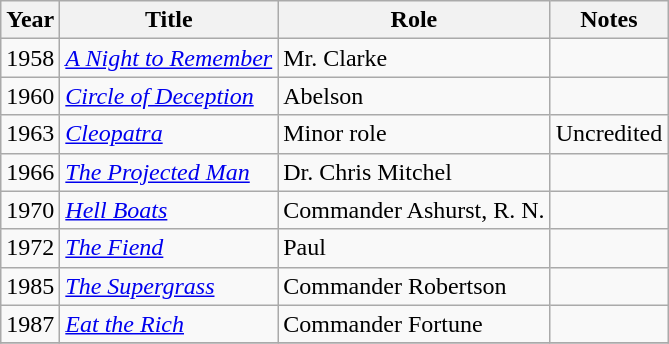<table class="wikitable">
<tr>
<th>Year</th>
<th>Title</th>
<th>Role</th>
<th>Notes</th>
</tr>
<tr>
<td>1958</td>
<td><em><a href='#'>A Night to Remember</a></em></td>
<td>Mr. Clarke</td>
<td></td>
</tr>
<tr>
<td>1960</td>
<td><em><a href='#'>Circle of Deception</a></em></td>
<td>Abelson</td>
<td></td>
</tr>
<tr>
<td>1963</td>
<td><em><a href='#'>Cleopatra</a></em></td>
<td>Minor role</td>
<td>Uncredited</td>
</tr>
<tr>
<td>1966</td>
<td><em><a href='#'>The Projected Man</a></em></td>
<td>Dr. Chris Mitchel</td>
<td></td>
</tr>
<tr>
<td>1970</td>
<td><em><a href='#'>Hell Boats</a></em></td>
<td>Commander Ashurst, R. N.</td>
<td></td>
</tr>
<tr>
<td>1972</td>
<td><em><a href='#'>The Fiend</a></em></td>
<td>Paul</td>
<td></td>
</tr>
<tr>
<td>1985</td>
<td><em><a href='#'>The Supergrass</a></em></td>
<td>Commander Robertson</td>
<td></td>
</tr>
<tr>
<td>1987</td>
<td><em><a href='#'>Eat the Rich</a></em></td>
<td>Commander Fortune</td>
<td></td>
</tr>
<tr>
</tr>
</table>
